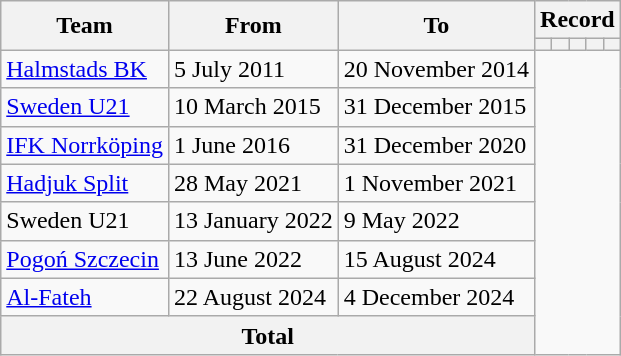<table class=wikitable style="text-align: center">
<tr>
<th rowspan=2>Team</th>
<th rowspan=2>From</th>
<th rowspan=2>To</th>
<th colspan=5>Record</th>
</tr>
<tr>
<th></th>
<th></th>
<th></th>
<th></th>
<th></th>
</tr>
<tr>
<td align=left><a href='#'>Halmstads BK</a></td>
<td align=left>5 July 2011</td>
<td align=left>20 November 2014<br></td>
</tr>
<tr>
<td align=left><a href='#'>Sweden U21</a></td>
<td align=left>10 March 2015</td>
<td align=left>31 December 2015<br></td>
</tr>
<tr>
<td align=left><a href='#'>IFK Norrköping</a></td>
<td align=left>1 June 2016</td>
<td align=left>31 December 2020<br></td>
</tr>
<tr>
<td align=left><a href='#'>Hadjuk Split</a></td>
<td align=left>28 May 2021</td>
<td align=left>1 November 2021<br></td>
</tr>
<tr>
<td align=left>Sweden U21</td>
<td align=left>13 January 2022</td>
<td align=left>9 May 2022<br></td>
</tr>
<tr>
<td align=left><a href='#'>Pogoń Szczecin</a></td>
<td align=left>13 June 2022</td>
<td align=left>15 August 2024<br></td>
</tr>
<tr>
<td align=left><a href='#'>Al-Fateh</a></td>
<td align=left>22 August 2024</td>
<td align=left>4 December 2024<br></td>
</tr>
<tr>
<th colspan=3>Total<br></th>
</tr>
</table>
